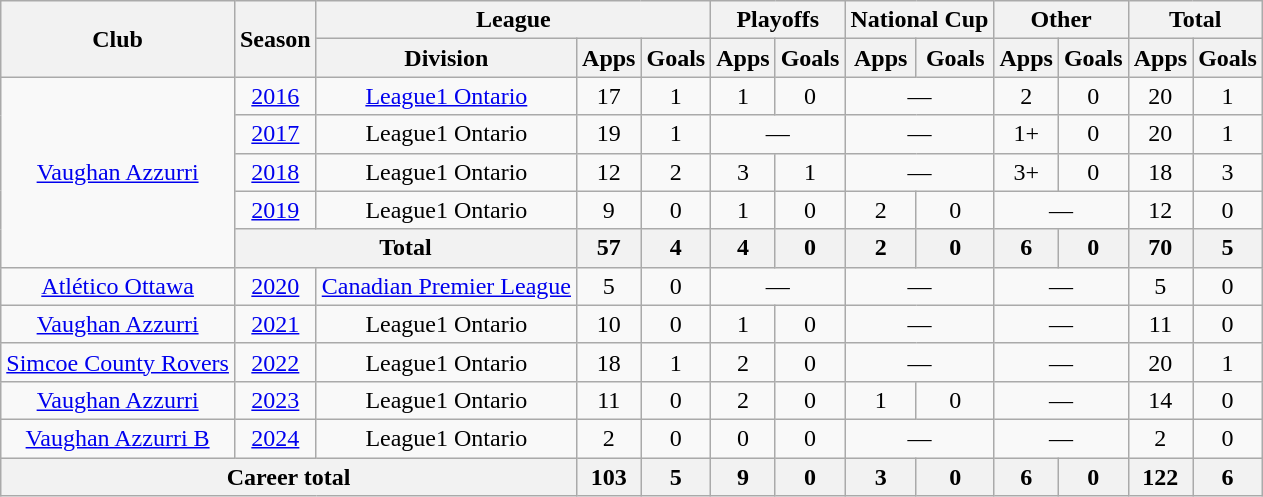<table class="wikitable" style="text-align:center">
<tr>
<th rowspan="2">Club</th>
<th rowspan="2">Season</th>
<th colspan="3">League</th>
<th colspan="2">Playoffs</th>
<th colspan="2">National Cup</th>
<th colspan="2">Other</th>
<th colspan="2">Total</th>
</tr>
<tr>
<th>Division</th>
<th>Apps</th>
<th>Goals</th>
<th>Apps</th>
<th>Goals</th>
<th>Apps</th>
<th>Goals</th>
<th>Apps</th>
<th>Goals</th>
<th>Apps</th>
<th>Goals</th>
</tr>
<tr>
<td rowspan="5"><a href='#'>Vaughan Azzurri</a></td>
<td><a href='#'>2016</a></td>
<td><a href='#'>League1 Ontario</a></td>
<td>17</td>
<td>1</td>
<td>1</td>
<td>0</td>
<td colspan="2">—</td>
<td>2</td>
<td>0</td>
<td>20</td>
<td>1</td>
</tr>
<tr>
<td><a href='#'>2017</a></td>
<td>League1 Ontario</td>
<td>19</td>
<td>1</td>
<td colspan="2">—</td>
<td colspan="2">—</td>
<td>1+</td>
<td>0</td>
<td>20</td>
<td>1</td>
</tr>
<tr>
<td><a href='#'>2018</a></td>
<td>League1 Ontario</td>
<td>12</td>
<td>2</td>
<td>3</td>
<td>1</td>
<td colspan="2">—</td>
<td>3+</td>
<td>0</td>
<td>18</td>
<td>3</td>
</tr>
<tr>
<td><a href='#'>2019</a></td>
<td>League1 Ontario</td>
<td>9</td>
<td>0</td>
<td>1</td>
<td>0</td>
<td>2</td>
<td>0</td>
<td colspan="2">—</td>
<td>12</td>
<td>0</td>
</tr>
<tr>
<th colspan="2">Total</th>
<th>57</th>
<th>4</th>
<th>4</th>
<th>0</th>
<th>2</th>
<th>0</th>
<th>6</th>
<th>0</th>
<th>70</th>
<th>5</th>
</tr>
<tr>
<td rowspan="1"><a href='#'>Atlético Ottawa</a></td>
<td><a href='#'>2020</a></td>
<td><a href='#'>Canadian Premier League</a></td>
<td>5</td>
<td>0</td>
<td colspan="2">—</td>
<td colspan="2">—</td>
<td colspan="2">—</td>
<td>5</td>
<td>0</td>
</tr>
<tr>
<td rowspan="1"><a href='#'>Vaughan Azzurri</a></td>
<td><a href='#'>2021</a></td>
<td>League1 Ontario</td>
<td>10</td>
<td>0</td>
<td>1</td>
<td>0</td>
<td colspan="2">—</td>
<td colspan="2">—</td>
<td>11</td>
<td>0</td>
</tr>
<tr>
<td rowspan="1"><a href='#'>Simcoe County Rovers</a></td>
<td><a href='#'>2022</a></td>
<td>League1 Ontario</td>
<td>18</td>
<td>1</td>
<td>2</td>
<td>0</td>
<td colspan="2">—</td>
<td colspan="2">—</td>
<td>20</td>
<td>1</td>
</tr>
<tr>
<td><a href='#'>Vaughan Azzurri</a></td>
<td><a href='#'>2023</a></td>
<td>League1 Ontario</td>
<td>11</td>
<td>0</td>
<td>2</td>
<td>0</td>
<td>1</td>
<td>0</td>
<td colspan="2">—</td>
<td>14</td>
<td>0</td>
</tr>
<tr>
<td><a href='#'>Vaughan Azzurri B</a></td>
<td><a href='#'>2024</a></td>
<td>League1 Ontario</td>
<td>2</td>
<td>0</td>
<td>0</td>
<td>0</td>
<td colspan="2">—</td>
<td colspan="2">—</td>
<td>2</td>
<td>0</td>
</tr>
<tr>
<th colspan="3">Career total</th>
<th>103</th>
<th>5</th>
<th>9</th>
<th>0</th>
<th>3</th>
<th>0</th>
<th>6</th>
<th>0</th>
<th>122</th>
<th>6</th>
</tr>
</table>
